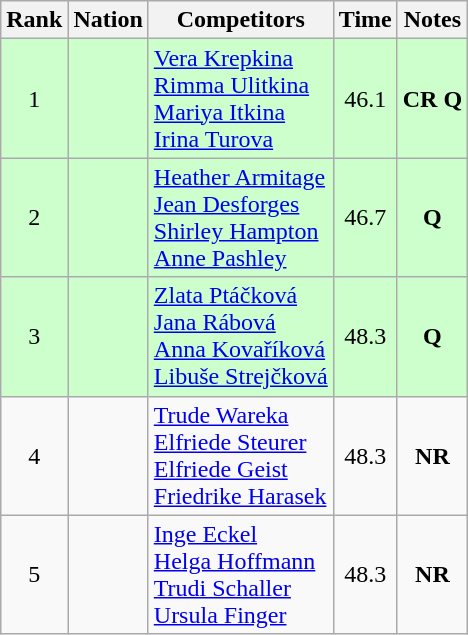<table class="wikitable sortable" style="text-align:center">
<tr>
<th>Rank</th>
<th>Nation</th>
<th>Competitors</th>
<th>Time</th>
<th>Notes</th>
</tr>
<tr bgcolor=ccffcc>
<td>1</td>
<td align=left></td>
<td align=left><a href='#'>Vera Krepkina</a><br><a href='#'>Rimma Ulitkina</a><br><a href='#'>Mariya Itkina</a><br><a href='#'>Irina Turova</a></td>
<td>46.1</td>
<td><strong>CR Q</strong></td>
</tr>
<tr bgcolor=ccffcc>
<td>2</td>
<td align=left></td>
<td align=left><a href='#'>Heather Armitage</a><br><a href='#'>Jean Desforges</a><br><a href='#'>Shirley Hampton</a><br><a href='#'>Anne Pashley</a></td>
<td>46.7</td>
<td><strong>Q</strong></td>
</tr>
<tr bgcolor=ccffcc>
<td>3</td>
<td align=left></td>
<td align=left><a href='#'>Zlata Ptáčková</a><br><a href='#'>Jana Rábová</a><br><a href='#'>Anna Kovaříková</a><br><a href='#'>Libuše Strejčková</a></td>
<td>48.3</td>
<td><strong>Q</strong></td>
</tr>
<tr>
<td>4</td>
<td align=left></td>
<td align=left><a href='#'>Trude Wareka</a><br><a href='#'>Elfriede Steurer</a><br><a href='#'>Elfriede Geist</a><br><a href='#'>Friedrike Harasek</a></td>
<td>48.3</td>
<td><strong>NR </strong></td>
</tr>
<tr>
<td>5</td>
<td align=left></td>
<td align=left><a href='#'>Inge Eckel</a><br><a href='#'>Helga Hoffmann</a><br><a href='#'>Trudi Schaller</a><br><a href='#'>Ursula Finger</a></td>
<td>48.3</td>
<td><strong>NR </strong></td>
</tr>
</table>
